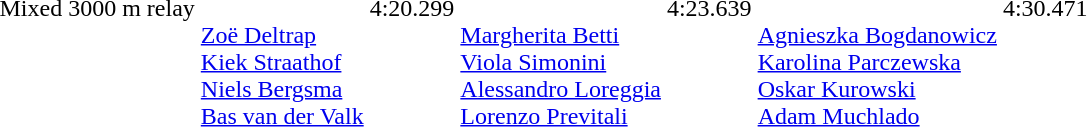<table>
<tr valign="top">
<td>Mixed 3000 m relay</td>
<td><br><a href='#'>Zoë Deltrap</a><br><a href='#'>Kiek Straathof</a><br><a href='#'>Niels Bergsma</a><br><a href='#'>Bas van der Valk</a></td>
<td>4:20.299</td>
<td><br><a href='#'>Margherita Betti</a><br><a href='#'>Viola Simonini</a><br><a href='#'>Alessandro Loreggia</a><br><a href='#'>Lorenzo Previtali</a></td>
<td>4:23.639</td>
<td><br><a href='#'>Agnieszka Bogdanowicz</a><br><a href='#'>Karolina Parczewska</a><br><a href='#'>Oskar Kurowski</a><br><a href='#'>Adam Muchlado</a></td>
<td>4:30.471</td>
</tr>
</table>
